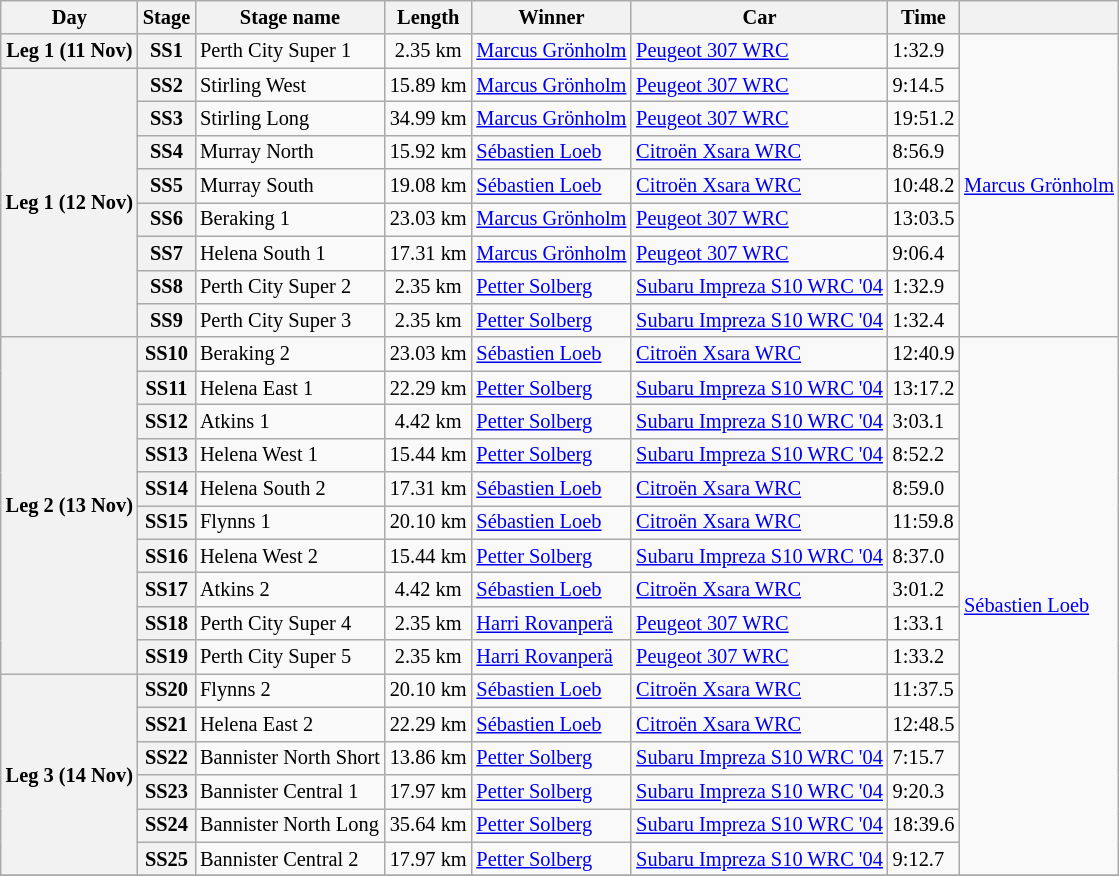<table class="wikitable" style="font-size: 85%;">
<tr>
<th>Day</th>
<th>Stage</th>
<th>Stage name</th>
<th>Length</th>
<th>Winner</th>
<th>Car</th>
<th>Time</th>
<th></th>
</tr>
<tr>
<th rowspan="1">Leg 1 (11 Nov)</th>
<th>SS1</th>
<td>Perth City Super 1</td>
<td align="center">2.35 km</td>
<td> <a href='#'>Marcus Grönholm</a></td>
<td><a href='#'>Peugeot 307 WRC</a></td>
<td>1:32.9</td>
<td rowspan="9"> <a href='#'>Marcus Grönholm</a></td>
</tr>
<tr>
<th rowspan="8">Leg 1 (12 Nov)</th>
<th>SS2</th>
<td>Stirling West</td>
<td align="center">15.89 km</td>
<td> <a href='#'>Marcus Grönholm</a></td>
<td><a href='#'>Peugeot 307 WRC</a></td>
<td>9:14.5</td>
</tr>
<tr>
<th>SS3</th>
<td>Stirling Long</td>
<td align="center">34.99 km</td>
<td> <a href='#'>Marcus Grönholm</a></td>
<td><a href='#'>Peugeot 307 WRC</a></td>
<td>19:51.2</td>
</tr>
<tr>
<th>SS4</th>
<td>Murray North</td>
<td align="center">15.92 km</td>
<td> <a href='#'>Sébastien Loeb</a></td>
<td><a href='#'>Citroën Xsara WRC</a></td>
<td>8:56.9</td>
</tr>
<tr>
<th>SS5</th>
<td>Murray South</td>
<td align="center">19.08 km</td>
<td> <a href='#'>Sébastien Loeb</a></td>
<td><a href='#'>Citroën Xsara WRC</a></td>
<td>10:48.2</td>
</tr>
<tr>
<th>SS6</th>
<td>Beraking 1</td>
<td align="center">23.03 km</td>
<td> <a href='#'>Marcus Grönholm</a></td>
<td><a href='#'>Peugeot 307 WRC</a></td>
<td>13:03.5</td>
</tr>
<tr>
<th>SS7</th>
<td>Helena South 1</td>
<td align="center">17.31 km</td>
<td> <a href='#'>Marcus Grönholm</a></td>
<td><a href='#'>Peugeot 307 WRC</a></td>
<td>9:06.4</td>
</tr>
<tr>
<th>SS8</th>
<td>Perth City Super 2</td>
<td align="center">2.35 km</td>
<td> <a href='#'>Petter Solberg</a></td>
<td><a href='#'>Subaru Impreza S10 WRC '04</a></td>
<td>1:32.9</td>
</tr>
<tr>
<th>SS9</th>
<td>Perth City Super 3</td>
<td align="center">2.35 km</td>
<td> <a href='#'>Petter Solberg</a></td>
<td><a href='#'>Subaru Impreza S10 WRC '04</a></td>
<td>1:32.4</td>
</tr>
<tr>
<th rowspan="10">Leg 2 (13 Nov)</th>
<th>SS10</th>
<td>Beraking 2</td>
<td align="center">23.03 km</td>
<td> <a href='#'>Sébastien Loeb</a></td>
<td><a href='#'>Citroën Xsara WRC</a></td>
<td>12:40.9</td>
<td rowspan="16"> <a href='#'>Sébastien Loeb</a></td>
</tr>
<tr>
<th>SS11</th>
<td>Helena East 1</td>
<td align="center">22.29 km</td>
<td> <a href='#'>Petter Solberg</a></td>
<td><a href='#'>Subaru Impreza S10 WRC '04</a></td>
<td>13:17.2</td>
</tr>
<tr>
<th>SS12</th>
<td>Atkins 1</td>
<td align="center">4.42 km</td>
<td> <a href='#'>Petter Solberg</a></td>
<td><a href='#'>Subaru Impreza S10 WRC '04</a></td>
<td>3:03.1</td>
</tr>
<tr>
<th>SS13</th>
<td>Helena West 1</td>
<td align="center">15.44 km</td>
<td> <a href='#'>Petter Solberg</a></td>
<td><a href='#'>Subaru Impreza S10 WRC '04</a></td>
<td>8:52.2</td>
</tr>
<tr>
<th>SS14</th>
<td>Helena South 2</td>
<td align="center">17.31 km</td>
<td> <a href='#'>Sébastien Loeb</a></td>
<td><a href='#'>Citroën Xsara WRC</a></td>
<td>8:59.0</td>
</tr>
<tr>
<th>SS15</th>
<td>Flynns 1</td>
<td align="center">20.10 km</td>
<td> <a href='#'>Sébastien Loeb</a></td>
<td><a href='#'>Citroën Xsara WRC</a></td>
<td>11:59.8</td>
</tr>
<tr>
<th>SS16</th>
<td>Helena West 2</td>
<td align="center">15.44 km</td>
<td> <a href='#'>Petter Solberg</a></td>
<td><a href='#'>Subaru Impreza S10 WRC '04</a></td>
<td>8:37.0</td>
</tr>
<tr>
<th>SS17</th>
<td>Atkins 2</td>
<td align="center">4.42 km</td>
<td> <a href='#'>Sébastien Loeb</a></td>
<td><a href='#'>Citroën Xsara WRC</a></td>
<td>3:01.2</td>
</tr>
<tr>
<th>SS18</th>
<td>Perth City Super 4</td>
<td align="center">2.35 km</td>
<td> <a href='#'>Harri Rovanperä</a></td>
<td><a href='#'>Peugeot 307 WRC</a></td>
<td>1:33.1</td>
</tr>
<tr>
<th>SS19</th>
<td>Perth City Super 5</td>
<td align="center">2.35 km</td>
<td> <a href='#'>Harri Rovanperä</a></td>
<td><a href='#'>Peugeot 307 WRC</a></td>
<td>1:33.2</td>
</tr>
<tr>
<th rowspan="6">Leg 3 (14 Nov)</th>
<th>SS20</th>
<td>Flynns 2</td>
<td align="center">20.10 km</td>
<td> <a href='#'>Sébastien Loeb</a></td>
<td><a href='#'>Citroën Xsara WRC</a></td>
<td>11:37.5</td>
</tr>
<tr>
<th>SS21</th>
<td>Helena East 2</td>
<td align="center">22.29 km</td>
<td> <a href='#'>Sébastien Loeb</a></td>
<td><a href='#'>Citroën Xsara WRC</a></td>
<td>12:48.5</td>
</tr>
<tr>
<th>SS22</th>
<td>Bannister North Short</td>
<td align="center">13.86 km</td>
<td> <a href='#'>Petter Solberg</a></td>
<td><a href='#'>Subaru Impreza S10 WRC '04</a></td>
<td>7:15.7</td>
</tr>
<tr>
<th>SS23</th>
<td>Bannister Central 1</td>
<td align="center">17.97 km</td>
<td> <a href='#'>Petter Solberg</a></td>
<td><a href='#'>Subaru Impreza S10 WRC '04</a></td>
<td>9:20.3</td>
</tr>
<tr>
<th>SS24</th>
<td>Bannister North Long</td>
<td align="center">35.64 km</td>
<td> <a href='#'>Petter Solberg</a></td>
<td><a href='#'>Subaru Impreza S10 WRC '04</a></td>
<td>18:39.6</td>
</tr>
<tr>
<th>SS25</th>
<td>Bannister Central 2</td>
<td align="center">17.97 km</td>
<td> <a href='#'>Petter Solberg</a></td>
<td><a href='#'>Subaru Impreza S10 WRC '04</a></td>
<td>9:12.7</td>
</tr>
<tr>
</tr>
</table>
